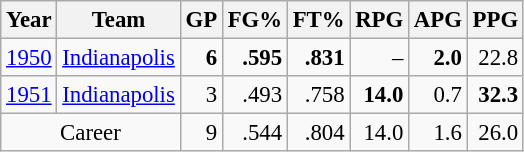<table class="wikitable sortable" style="font-size:95%; text-align:right;">
<tr>
<th>Year</th>
<th>Team</th>
<th>GP</th>
<th>FG%</th>
<th>FT%</th>
<th>RPG</th>
<th>APG</th>
<th>PPG</th>
</tr>
<tr>
<td style="text-align:left;"><a href='#'>1950</a></td>
<td style="text-align:left;"><a href='#'>Indianapolis</a></td>
<td><strong>6</strong></td>
<td><strong>.595</strong></td>
<td><strong>.831</strong></td>
<td>–</td>
<td><strong>2.0</strong></td>
<td>22.8</td>
</tr>
<tr>
<td style="text-align:left;"><a href='#'>1951</a></td>
<td style="text-align:left;"><a href='#'>Indianapolis</a></td>
<td>3</td>
<td>.493</td>
<td>.758</td>
<td><strong>14.0</strong></td>
<td>0.7</td>
<td><strong>32.3</strong></td>
</tr>
<tr class="sortbottom">
<td colspan="2" style="text-align:center;">Career</td>
<td>9</td>
<td>.544</td>
<td>.804</td>
<td>14.0</td>
<td>1.6</td>
<td>26.0</td>
</tr>
</table>
